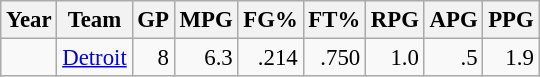<table class="wikitable sortable" style="font-size:95%; text-align:right;">
<tr>
<th>Year</th>
<th>Team</th>
<th>GP</th>
<th>MPG</th>
<th>FG%</th>
<th>FT%</th>
<th>RPG</th>
<th>APG</th>
<th>PPG</th>
</tr>
<tr>
<td style="text-align:left;"></td>
<td style="text-align:left;"><a href='#'>Detroit</a></td>
<td>8</td>
<td>6.3</td>
<td>.214</td>
<td>.750</td>
<td>1.0</td>
<td>.5</td>
<td>1.9</td>
</tr>
</table>
